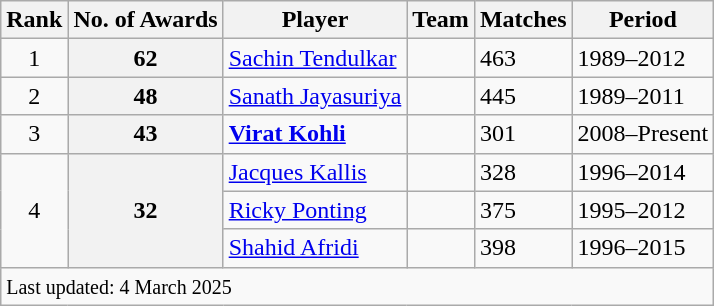<table class="wikitable plainrowheaders sortable">
<tr>
<th>Rank</th>
<th>No. of Awards</th>
<th>Player</th>
<th>Team</th>
<th>Matches</th>
<th>Period</th>
</tr>
<tr>
<td align=center>1</td>
<th>62</th>
<td><a href='#'>Sachin Tendulkar</a></td>
<td></td>
<td>463</td>
<td>1989–2012</td>
</tr>
<tr>
<td align=center>2</td>
<th>48</th>
<td><a href='#'>Sanath Jayasuriya</a></td>
<td></td>
<td>445</td>
<td>1989–2011</td>
</tr>
<tr>
<td align=center>3</td>
<th>43</th>
<td><strong><a href='#'>Virat Kohli</a></strong></td>
<td></td>
<td>301</td>
<td>2008–Present</td>
</tr>
<tr>
<td align=center rowspan=3>4</td>
<th rowspan=3>32</th>
<td><a href='#'>Jacques Kallis</a></td>
<td></td>
<td>328</td>
<td>1996–2014</td>
</tr>
<tr>
<td><a href='#'>Ricky Ponting</a></td>
<td></td>
<td>375</td>
<td>1995–2012</td>
</tr>
<tr>
<td><a href='#'>Shahid Afridi</a></td>
<td></td>
<td>398</td>
<td>1996–2015</td>
</tr>
<tr class="sortbottom">
<td colspan="6"><small>Last updated: 4 March 2025</small></td>
</tr>
</table>
